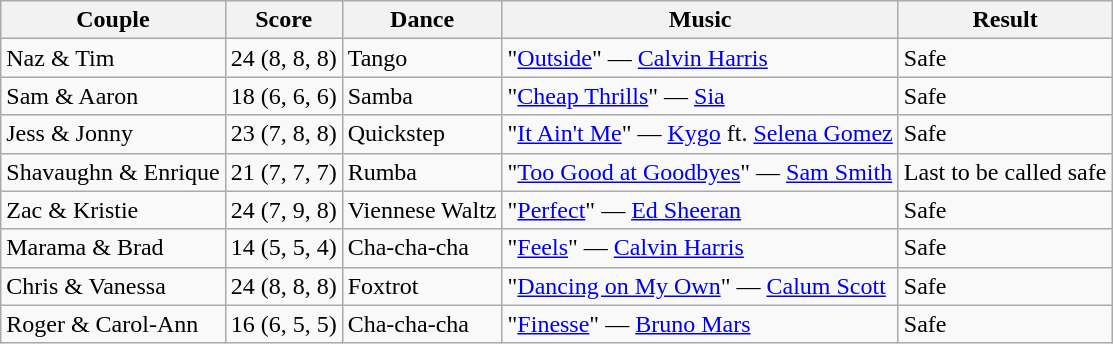<table class="wikitable sortable">
<tr>
<th rowspan="1">Couple</th>
<th colspan="1">Score</th>
<th rowspan="1">Dance</th>
<th rowspan="1">Music</th>
<th rowspan="1">Result</th>
</tr>
<tr>
<td>Naz & Tim</td>
<td>24 (8, 8, 8)</td>
<td>Tango</td>
<td>"<a href='#'>Outside</a>" — <a href='#'>Calvin Harris</a></td>
<td>Safe</td>
</tr>
<tr>
<td>Sam & Aaron</td>
<td>18 (6, 6, 6)</td>
<td>Samba</td>
<td>"<a href='#'>Cheap Thrills</a>" — <a href='#'>Sia</a></td>
<td>Safe</td>
</tr>
<tr>
<td>Jess & Jonny</td>
<td>23 (7, 8, 8)</td>
<td>Quickstep</td>
<td>"<a href='#'>It Ain't Me</a>" — <a href='#'>Kygo</a> ft. <a href='#'>Selena Gomez</a></td>
<td>Safe</td>
</tr>
<tr>
<td>Shavaughn & Enrique</td>
<td>21 (7, 7, 7)</td>
<td>Rumba</td>
<td>"<a href='#'>Too Good at Goodbyes</a>" — <a href='#'>Sam Smith</a></td>
<td>Last to be called safe</td>
</tr>
<tr>
<td>Zac & Kristie</td>
<td>24 (7, 9, 8)</td>
<td>Viennese Waltz</td>
<td>"<a href='#'>Perfect</a>" — <a href='#'>Ed Sheeran</a></td>
<td>Safe</td>
</tr>
<tr>
<td>Marama & Brad</td>
<td>14 (5, 5, 4)</td>
<td>Cha-cha-cha</td>
<td>"<a href='#'>Feels</a>" — <a href='#'>Calvin Harris</a></td>
<td>Safe</td>
</tr>
<tr>
<td>Chris & Vanessa</td>
<td>24 (8, 8, 8)</td>
<td>Foxtrot</td>
<td>"<a href='#'>Dancing on My Own</a>" — <a href='#'>Calum Scott</a></td>
<td>Safe</td>
</tr>
<tr>
<td>Roger & Carol-Ann</td>
<td>16 (6, 5, 5)</td>
<td>Cha-cha-cha</td>
<td>"<a href='#'>Finesse</a>" — <a href='#'>Bruno Mars</a></td>
<td>Safe</td>
</tr>
</table>
